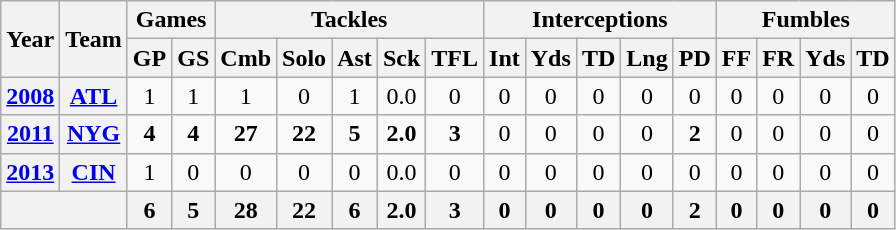<table class="wikitable" style="text-align:center">
<tr>
<th rowspan="2">Year</th>
<th rowspan="2">Team</th>
<th colspan="2">Games</th>
<th colspan="5">Tackles</th>
<th colspan="5">Interceptions</th>
<th colspan="4">Fumbles</th>
</tr>
<tr>
<th>GP</th>
<th>GS</th>
<th>Cmb</th>
<th>Solo</th>
<th>Ast</th>
<th>Sck</th>
<th>TFL</th>
<th>Int</th>
<th>Yds</th>
<th>TD</th>
<th>Lng</th>
<th>PD</th>
<th>FF</th>
<th>FR</th>
<th>Yds</th>
<th>TD</th>
</tr>
<tr>
<th><a href='#'>2008</a></th>
<th><a href='#'>ATL</a></th>
<td>1</td>
<td>1</td>
<td>1</td>
<td>0</td>
<td>1</td>
<td>0.0</td>
<td>0</td>
<td>0</td>
<td>0</td>
<td>0</td>
<td>0</td>
<td>0</td>
<td>0</td>
<td>0</td>
<td>0</td>
<td>0</td>
</tr>
<tr>
<th><a href='#'>2011</a></th>
<th><a href='#'>NYG</a></th>
<td><strong>4</strong></td>
<td><strong>4</strong></td>
<td><strong>27</strong></td>
<td><strong>22</strong></td>
<td><strong>5</strong></td>
<td><strong>2.0</strong></td>
<td><strong>3</strong></td>
<td>0</td>
<td>0</td>
<td>0</td>
<td>0</td>
<td><strong>2</strong></td>
<td>0</td>
<td>0</td>
<td>0</td>
<td>0</td>
</tr>
<tr>
<th><a href='#'>2013</a></th>
<th><a href='#'>CIN</a></th>
<td>1</td>
<td>0</td>
<td>0</td>
<td>0</td>
<td>0</td>
<td>0.0</td>
<td>0</td>
<td>0</td>
<td>0</td>
<td>0</td>
<td>0</td>
<td>0</td>
<td>0</td>
<td>0</td>
<td>0</td>
<td>0</td>
</tr>
<tr>
<th colspan="2"></th>
<th>6</th>
<th>5</th>
<th>28</th>
<th>22</th>
<th>6</th>
<th>2.0</th>
<th>3</th>
<th>0</th>
<th>0</th>
<th>0</th>
<th>0</th>
<th>2</th>
<th>0</th>
<th>0</th>
<th>0</th>
<th>0</th>
</tr>
</table>
